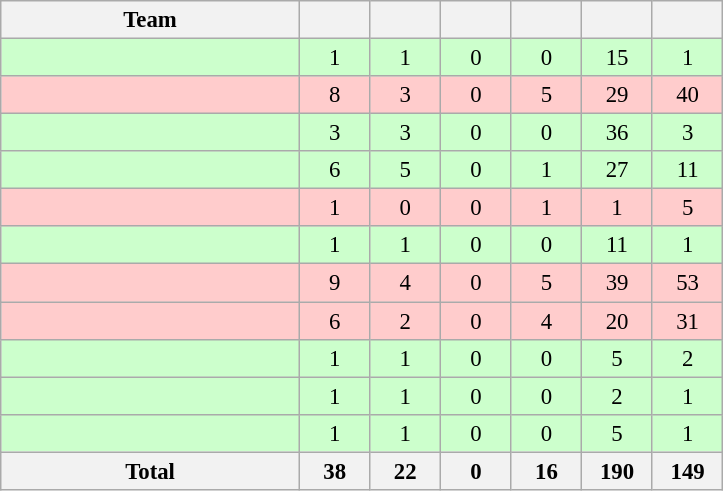<table class="wikitable" style="font-size:95%; text-align:center">
<tr>
<th width=192>Team</th>
<th width=40></th>
<th width=40></th>
<th width=40></th>
<th width=40></th>
<th width=40></th>
<th width=40></th>
</tr>
<tr style="background:#ccffcc;">
<td align=left></td>
<td>1</td>
<td>1</td>
<td>0</td>
<td>0</td>
<td>15</td>
<td>1</td>
</tr>
<tr style="background:#ffcccc;">
<td align=left></td>
<td>8</td>
<td>3</td>
<td>0</td>
<td>5</td>
<td>29</td>
<td>40</td>
</tr>
<tr style="background:#ccffcc;">
<td align=left></td>
<td>3</td>
<td>3</td>
<td>0</td>
<td>0</td>
<td>36</td>
<td>3</td>
</tr>
<tr style="background:#ccffcc;">
<td align=left></td>
<td>6</td>
<td>5</td>
<td>0</td>
<td>1</td>
<td>27</td>
<td>11</td>
</tr>
<tr style="background:#ffcccc;">
<td align=left></td>
<td>1</td>
<td>0</td>
<td>0</td>
<td>1</td>
<td>1</td>
<td>5</td>
</tr>
<tr style="background:#ccffcc;">
<td align=left></td>
<td>1</td>
<td>1</td>
<td>0</td>
<td>0</td>
<td>11</td>
<td>1</td>
</tr>
<tr style="background:#ffcccc;">
<td align=left></td>
<td>9</td>
<td>4</td>
<td>0</td>
<td>5</td>
<td>39</td>
<td>53</td>
</tr>
<tr style="background:#ffcccc;">
<td align=left></td>
<td>6</td>
<td>2</td>
<td>0</td>
<td>4</td>
<td>20</td>
<td>31</td>
</tr>
<tr style="background:#ccffcc;">
<td align=left></td>
<td>1</td>
<td>1</td>
<td>0</td>
<td>0</td>
<td>5</td>
<td>2</td>
</tr>
<tr style="background:#ccffcc;">
<td align=left></td>
<td>1</td>
<td>1</td>
<td>0</td>
<td>0</td>
<td>2</td>
<td>1</td>
</tr>
<tr style="background:#ccffcc;">
<td align=left></td>
<td>1</td>
<td>1</td>
<td>0</td>
<td>0</td>
<td>5</td>
<td>1</td>
</tr>
<tr>
<th>Total</th>
<th>38</th>
<th>22</th>
<th>0</th>
<th>16</th>
<th>190</th>
<th>149</th>
</tr>
</table>
